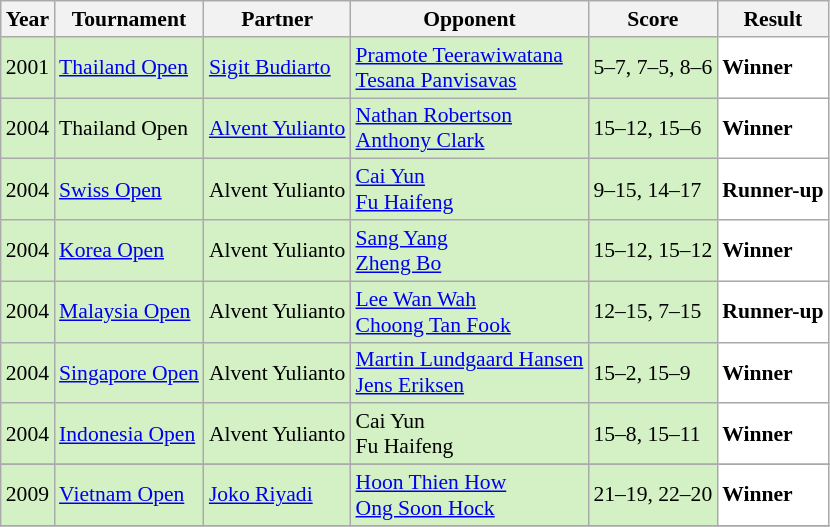<table class="sortable wikitable" style="font-size: 90%;">
<tr>
<th>Year</th>
<th>Tournament</th>
<th>Partner</th>
<th>Opponent</th>
<th>Score</th>
<th>Result</th>
</tr>
<tr style="background:#D4F1C5">
<td align="center">2001</td>
<td><a href='#'>Thailand Open</a></td>
<td> <a href='#'>Sigit Budiarto</a></td>
<td> <a href='#'>Pramote Teerawiwatana</a><br>  <a href='#'>Tesana Panvisavas</a></td>
<td>5–7, 7–5, 8–6</td>
<td style="text-align:left; background:white"> <strong>Winner</strong></td>
</tr>
<tr style="background:#D4F1C5">
<td align="center">2004</td>
<td>Thailand Open</td>
<td> <a href='#'>Alvent Yulianto</a></td>
<td> <a href='#'>Nathan Robertson</a> <br>  <a href='#'>Anthony Clark</a></td>
<td>15–12, 15–6</td>
<td style="text-align:left; background:white"> <strong>Winner</strong></td>
</tr>
<tr style="background:#D4F1C5">
<td align="center">2004</td>
<td><a href='#'>Swiss Open</a></td>
<td> Alvent Yulianto</td>
<td> <a href='#'>Cai Yun</a><br>  <a href='#'>Fu Haifeng</a></td>
<td>9–15, 14–17</td>
<td style="text-align:left; background:white"> <strong>Runner-up</strong></td>
</tr>
<tr style="background:#D4F1C5">
<td align="center">2004</td>
<td><a href='#'>Korea Open</a></td>
<td> Alvent Yulianto</td>
<td> <a href='#'>Sang Yang</a><br>  <a href='#'>Zheng Bo</a></td>
<td>15–12, 15–12</td>
<td style="text-align:left; background:white"> <strong>Winner</strong></td>
</tr>
<tr style="background:#D4F1C5">
<td align="center">2004</td>
<td><a href='#'>Malaysia Open</a></td>
<td> Alvent Yulianto</td>
<td> <a href='#'>Lee Wan Wah</a><br>  <a href='#'>Choong Tan Fook</a></td>
<td>12–15, 7–15</td>
<td style="text-align:left; background:white"> <strong>Runner-up</strong></td>
</tr>
<tr style="background:#D4F1C5">
<td align="center">2004</td>
<td><a href='#'>Singapore Open</a></td>
<td> Alvent Yulianto</td>
<td> <a href='#'>Martin Lundgaard Hansen</a><br>  <a href='#'>Jens Eriksen</a></td>
<td>15–2, 15–9</td>
<td style="text-align:left; background:white"> <strong>Winner</strong></td>
</tr>
<tr style="background:#D4F1C5">
<td align="center">2004</td>
<td><a href='#'>Indonesia Open</a></td>
<td> Alvent Yulianto</td>
<td> Cai Yun<br>  Fu Haifeng</td>
<td>15–8, 15–11</td>
<td style="text-align:left; background:white"> <strong>Winner</strong></td>
</tr>
<tr>
</tr>
<tr style="background:#D4F1C5">
<td align="center">2009</td>
<td align="left"><a href='#'>Vietnam Open</a></td>
<td align="left"> <a href='#'>Joko Riyadi</a></td>
<td align="left"> <a href='#'>Hoon Thien How</a><br> <a href='#'>Ong Soon Hock</a></td>
<td align="left">21–19, 22–20</td>
<td style="text-align:left; background:white"> <strong>Winner</strong></td>
</tr>
<tr>
</tr>
</table>
